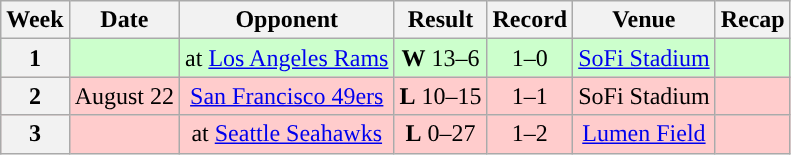<table class="wikitable" style="text-align:center">
<tr>
<th>Week</th>
<th>Date</th>
<th>Opponent</th>
<th>Result</th>
<th>Record</th>
<th>Venue</th>
<th>Recap</th>
</tr>
<tr style="background:#cfc">
<th>1</th>
<td></td>
<td>at <a href='#'>Los Angeles Rams</a></td>
<td><strong>W</strong> 13–6</td>
<td>1–0</td>
<td><a href='#'>SoFi Stadium</a></td>
<td></td>
</tr>
<tr style="background:#fcc">
<th>2</th>
<td>August 22</td>
<td><a href='#'>San Francisco 49ers</a></td>
<td><strong>L</strong> 10–15</td>
<td>1–1</td>
<td>SoFi Stadium</td>
<td></td>
</tr>
<tr style="background:#fcc">
<th>3</th>
<td></td>
<td>at <a href='#'>Seattle Seahawks</a></td>
<td><strong>L</strong> 0–27</td>
<td>1–2</td>
<td><a href='#'>Lumen Field</a></td>
<td></td>
</tr>
</table>
